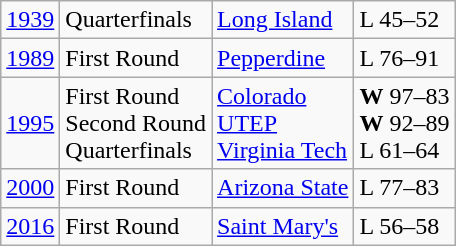<table class="wikitable">
<tr>
<td><a href='#'>1939</a></td>
<td>Quarterfinals</td>
<td><a href='#'>Long Island</a></td>
<td>L 45–52</td>
</tr>
<tr>
<td><a href='#'>1989</a></td>
<td>First Round</td>
<td><a href='#'>Pepperdine</a></td>
<td>L 76–91</td>
</tr>
<tr>
<td><a href='#'>1995</a></td>
<td>First Round<br>Second Round<br>Quarterfinals</td>
<td><a href='#'>Colorado</a><br><a href='#'>UTEP</a><br><a href='#'>Virginia Tech</a></td>
<td><strong>W</strong> 97–83<br><strong>W</strong> 92–89<br>L 61–64</td>
</tr>
<tr>
<td><a href='#'>2000</a></td>
<td>First Round</td>
<td><a href='#'>Arizona State</a></td>
<td>L 77–83</td>
</tr>
<tr>
<td><a href='#'>2016</a></td>
<td>First Round</td>
<td><a href='#'>Saint Mary's</a></td>
<td>L 56–58</td>
</tr>
</table>
